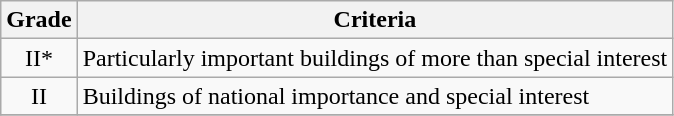<table class="wikitable" border="1">
<tr>
<th>Grade</th>
<th>Criteria</th>
</tr>
<tr>
<td align="center" >II*</td>
<td>Particularly important buildings of more than special interest</td>
</tr>
<tr>
<td align="center" >II</td>
<td>Buildings of national importance and special interest</td>
</tr>
<tr>
</tr>
</table>
